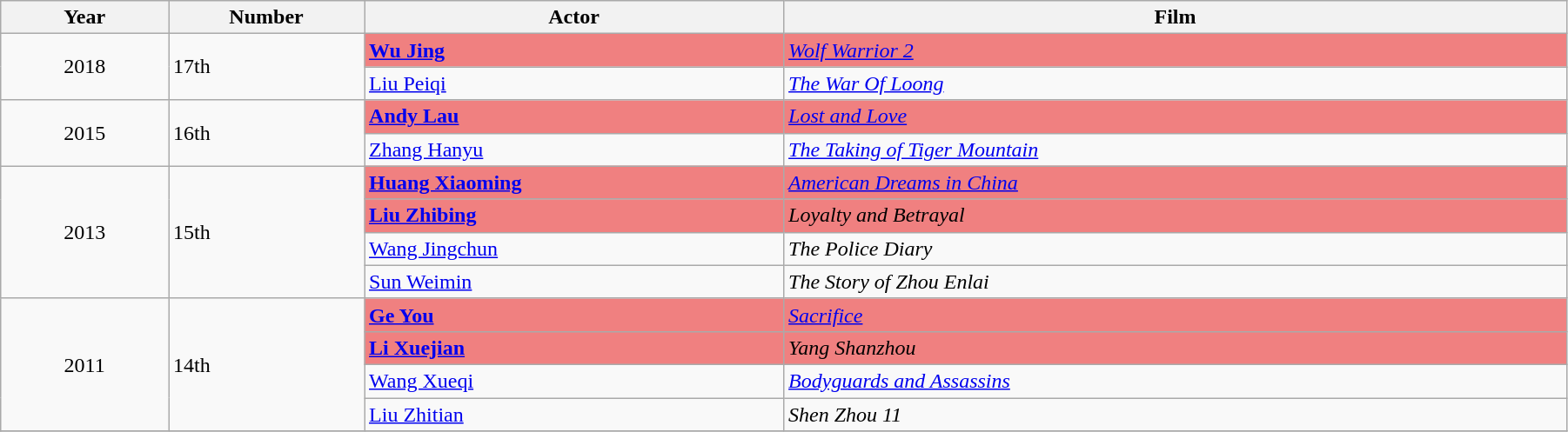<table class="wikitable" width="95%" align="center">
<tr>
<th width="6%">Year</th>
<th width="7%">Number</th>
<th width="15%">Actor</th>
<th width="28%">Film</th>
</tr>
<tr>
<td rowspan="2" style="text-align:center;">2018</td>
<td rowspan="2">17th</td>
<td style="background:#F08080;"><strong><a href='#'>Wu Jing</a></strong></td>
<td style="background:#F08080;"><em><a href='#'>Wolf Warrior 2</a></em></td>
</tr>
<tr>
<td><a href='#'>Liu Peiqi</a></td>
<td><em><a href='#'>The War Of Loong</a></em></td>
</tr>
<tr>
<td rowspan="2" style="text-align:center;">2015</td>
<td rowspan="2">16th</td>
<td style="background:#F08080;"><strong><a href='#'>Andy Lau</a></strong></td>
<td style="background:#F08080;"><em><a href='#'>Lost and Love</a></em></td>
</tr>
<tr>
<td><a href='#'>Zhang Hanyu</a></td>
<td><em><a href='#'>The Taking of Tiger Mountain</a></em></td>
</tr>
<tr>
<td rowspan="4" style="text-align:center;">2013</td>
<td rowspan="4">15th</td>
<td style="background:#F08080;"><strong><a href='#'>Huang Xiaoming</a></strong></td>
<td style="background:#F08080;"><em><a href='#'>American Dreams in China</a></em></td>
</tr>
<tr>
<td style="background:#F08080;"><strong><a href='#'>Liu Zhibing</a></strong></td>
<td style="background:#F08080;"><em>Loyalty and Betrayal</em></td>
</tr>
<tr>
<td><a href='#'>Wang Jingchun</a></td>
<td><em>The Police Diary</em></td>
</tr>
<tr>
<td><a href='#'>Sun Weimin</a></td>
<td><em>The Story of Zhou Enlai</em></td>
</tr>
<tr>
<td rowspan="4" style="text-align:center;">2011</td>
<td rowspan="4">14th</td>
<td style="background:#F08080;"><strong><a href='#'>Ge You</a></strong></td>
<td style="background:#F08080;"><em><a href='#'>Sacrifice</a></em></td>
</tr>
<tr>
<td style="background:#F08080;"><strong><a href='#'>Li Xuejian</a></strong></td>
<td style="background:#F08080;"><em>Yang Shanzhou</em></td>
</tr>
<tr>
<td><a href='#'>Wang Xueqi</a></td>
<td><em><a href='#'>Bodyguards and Assassins</a></em></td>
</tr>
<tr>
<td><a href='#'>Liu Zhitian</a></td>
<td><em>Shen Zhou 11</em></td>
</tr>
<tr>
</tr>
</table>
